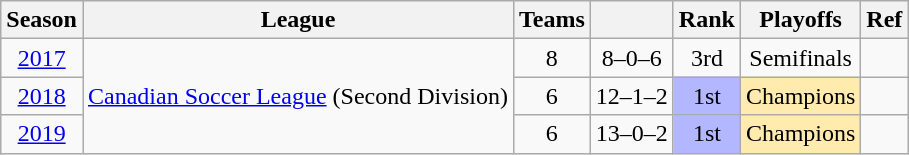<table class="wikitable" style="text-align: center;">
<tr>
<th>Season</th>
<th>League</th>
<th>Teams</th>
<th></th>
<th>Rank</th>
<th>Playoffs</th>
<th>Ref</th>
</tr>
<tr>
<td><a href='#'>2017</a></td>
<td rowspan="3"><a href='#'>Canadian Soccer League</a> (Second Division)</td>
<td>8</td>
<td>8–0–6</td>
<td>3rd</td>
<td>Semifinals</td>
<td></td>
</tr>
<tr>
<td><a href='#'>2018</a></td>
<td>6</td>
<td>12–1–2</td>
<td bgcolor="B3B7FF">1st</td>
<td bgcolor="FFEBAD">Champions</td>
<td></td>
</tr>
<tr>
<td><a href='#'>2019</a></td>
<td>6</td>
<td>13–0–2</td>
<td bgcolor="B3B7FF">1st</td>
<td bgcolor="FFEBAD">Champions</td>
<td></td>
</tr>
</table>
